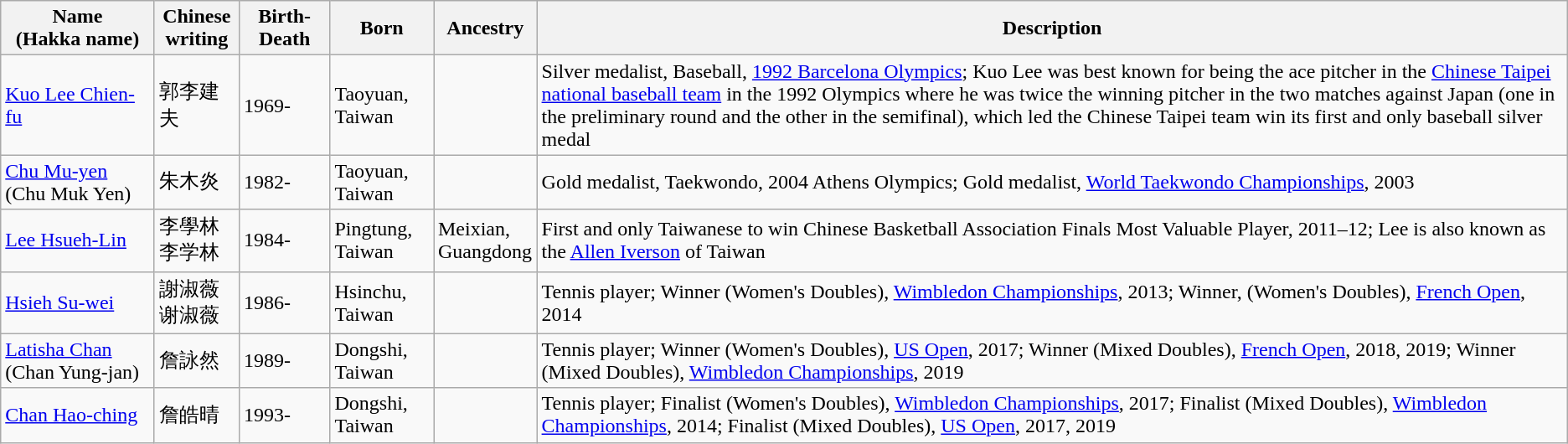<table class="wikitable">
<tr>
<th width="115">Name<br>(Hakka name)</th>
<th width="60">Chinese writing</th>
<th width="65">Birth-Death</th>
<th width="75">Born</th>
<th width="75">Ancestry</th>
<th>Description</th>
</tr>
<tr>
<td><a href='#'>Kuo Lee Chien-fu</a></td>
<td>郭李建夫</td>
<td>1969-</td>
<td>Taoyuan, Taiwan</td>
<td></td>
<td>Silver medalist, Baseball, <a href='#'>1992 Barcelona Olympics</a>; Kuo Lee was best known for being the ace pitcher in the <a href='#'>Chinese Taipei national baseball team</a> in the 1992 Olympics where he was twice the winning pitcher in the two matches against Japan (one in the preliminary round and the other in the semifinal), which led the Chinese Taipei team win its first and only baseball silver medal</td>
</tr>
<tr>
<td><a href='#'>Chu Mu-yen</a><br>(Chu Muk Yen)</td>
<td>朱木炎</td>
<td>1982-</td>
<td>Taoyuan, Taiwan</td>
<td></td>
<td>Gold medalist, Taekwondo, 2004 Athens Olympics; Gold medalist, <a href='#'>World Taekwondo Championships</a>, 2003</td>
</tr>
<tr>
<td><a href='#'>Lee Hsueh-Lin</a></td>
<td>李學林<br>李学林</td>
<td>1984-</td>
<td>Pingtung, Taiwan</td>
<td>Meixian, Guangdong</td>
<td>First and only Taiwanese to win Chinese Basketball Association Finals Most Valuable Player, 2011–12; Lee is also known as the <a href='#'>Allen Iverson</a> of Taiwan</td>
</tr>
<tr>
<td><a href='#'>Hsieh Su-wei</a></td>
<td>謝淑薇<br>谢淑薇</td>
<td>1986-</td>
<td>Hsinchu, Taiwan</td>
<td></td>
<td>Tennis player; Winner (Women's Doubles), <a href='#'>Wimbledon Championships</a>, 2013; Winner, (Women's Doubles), <a href='#'>French Open</a>, 2014</td>
</tr>
<tr>
<td><a href='#'>Latisha Chan</a><br>(Chan Yung-jan)</td>
<td>詹詠然</td>
<td>1989-</td>
<td>Dongshi, Taiwan</td>
<td></td>
<td>Tennis player; Winner (Women's Doubles), <a href='#'>US Open</a>, 2017; Winner (Mixed Doubles), <a href='#'>French Open</a>, 2018, 2019; Winner (Mixed Doubles), <a href='#'>Wimbledon Championships</a>, 2019</td>
</tr>
<tr>
<td><a href='#'>Chan Hao-ching</a></td>
<td>詹皓晴</td>
<td>1993-</td>
<td>Dongshi, Taiwan</td>
<td></td>
<td>Tennis player; Finalist (Women's Doubles), <a href='#'>Wimbledon Championships</a>, 2017; Finalist (Mixed Doubles), <a href='#'>Wimbledon Championships</a>, 2014; Finalist (Mixed Doubles), <a href='#'>US Open</a>, 2017, 2019</td>
</tr>
</table>
